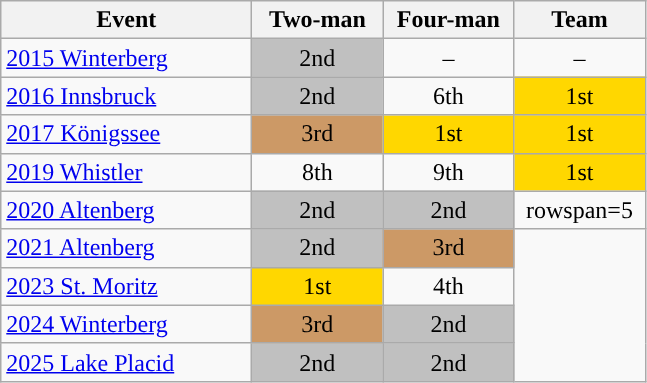<table class="wikitable" style="text-align:center">
<tr>
<th style="width:160px">Event</th>
<th style="width:80px">Two-man</th>
<th style="width:80px">Four-man</th>
<th style="width:80px">Team</th>
</tr>
<tr>
<td style="text-align:left"> <a href='#'>2015 Winterberg</a></td>
<td style="background:silver">2nd</td>
<td>–</td>
<td>–</td>
</tr>
<tr>
<td style="text-align:left"> <a href='#'>2016 Innsbruck</a></td>
<td style="background:silver">2nd</td>
<td>6th</td>
<td style="background:gold">1st</td>
</tr>
<tr>
<td style="text-align:left"> <a href='#'>2017 Königssee</a></td>
<td style="background:#CC9966">3rd</td>
<td style="background:gold">1st</td>
<td style="background:gold">1st</td>
</tr>
<tr>
<td style="text-align:left"> <a href='#'>2019 Whistler</a></td>
<td>8th</td>
<td>9th</td>
<td style="background:gold">1st</td>
</tr>
<tr>
<td style="text-align:left"> <a href='#'>2020 Altenberg</a></td>
<td style="background:silver">2nd</td>
<td style="background:silver">2nd</td>
<td>rowspan=5 </td>
</tr>
<tr>
<td style="text-align:left"> <a href='#'>2021 Altenberg</a></td>
<td style="background:silver">2nd</td>
<td style="background:#CC9966">3rd</td>
</tr>
<tr>
<td style="text-align:left"> <a href='#'>2023 St. Moritz</a></td>
<td style="background:gold">1st</td>
<td>4th</td>
</tr>
<tr>
<td style="text-align:left"> <a href='#'>2024 Winterberg</a></td>
<td style="background:#CC9966">3rd</td>
<td style="background:silver">2nd</td>
</tr>
<tr>
<td style="text-align:left"> <a href='#'>2025 Lake Placid</a></td>
<td style="background:silver">2nd</td>
<td style="background:silver">2nd</td>
</tr>
</table>
